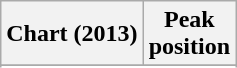<table class="wikitable sortable">
<tr>
<th>Chart (2013)</th>
<th>Peak<br>position</th>
</tr>
<tr>
</tr>
<tr>
</tr>
<tr>
</tr>
<tr>
</tr>
<tr>
</tr>
<tr>
</tr>
</table>
